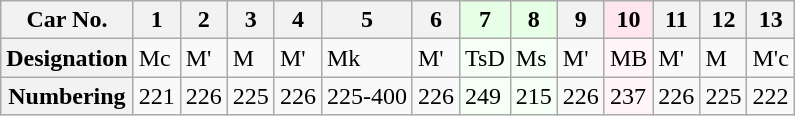<table class="wikitable">
<tr>
<th>Car No.</th>
<th>1</th>
<th>2</th>
<th>3</th>
<th>4</th>
<th>5</th>
<th>6</th>
<th style="background: #E6FFE6">7</th>
<th style="background: #E6FFE6">8</th>
<th>9</th>
<th style="background: #FFE6EE">10</th>
<th>11</th>
<th>12</th>
<th>13</th>
</tr>
<tr>
<th>Designation</th>
<td>Mc</td>
<td>M'</td>
<td>M</td>
<td>M'</td>
<td>Mk</td>
<td>M'</td>
<td style="background: #F5FFF5">TsD</td>
<td style="background: #F5FFF5">Ms</td>
<td>M'</td>
<td style="background: #FFF5F8">MB</td>
<td>M'</td>
<td>M</td>
<td>M'c</td>
</tr>
<tr>
<th>Numbering</th>
<td>221</td>
<td>226</td>
<td>225</td>
<td>226</td>
<td>225-400</td>
<td>226</td>
<td style="background: #F5FFF5">249</td>
<td style="background: #F5FFF5">215</td>
<td>226</td>
<td style="background: #FFF5F8">237</td>
<td>226</td>
<td>225</td>
<td>222</td>
</tr>
</table>
